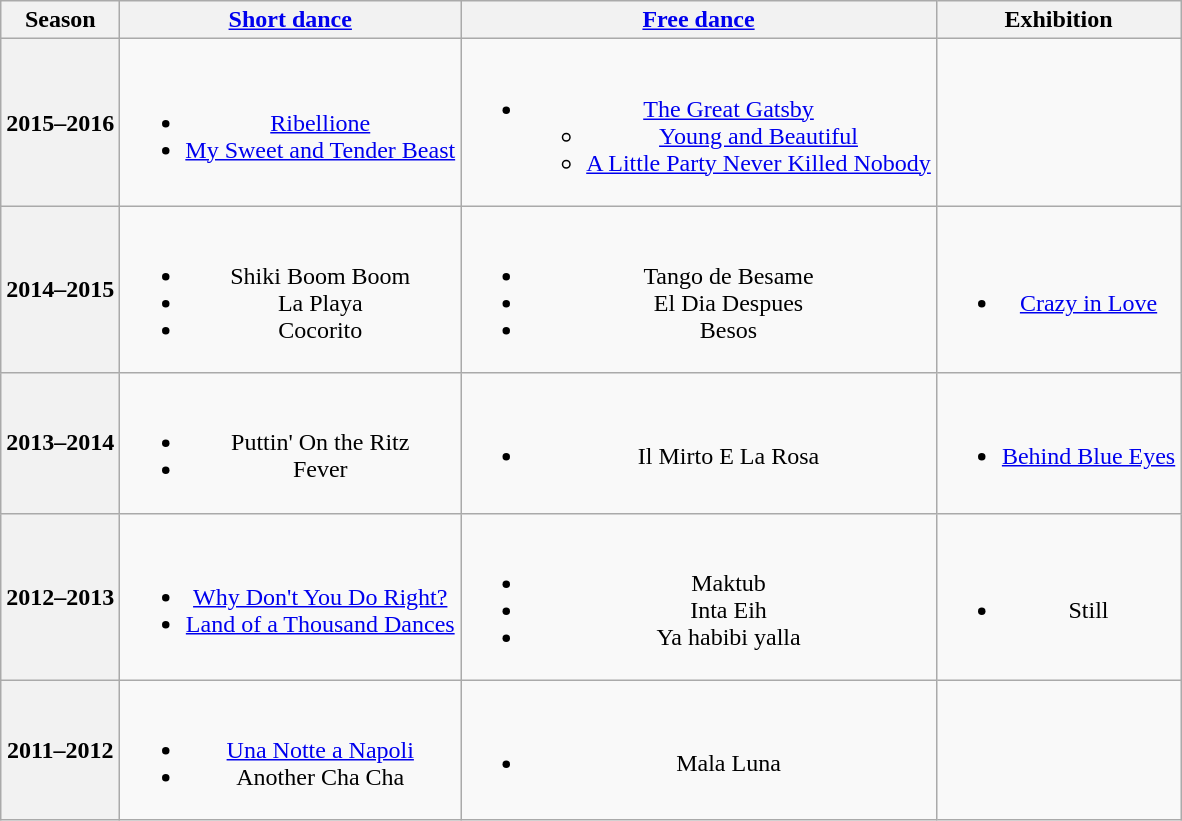<table class="wikitable" style="text-align:center">
<tr>
<th>Season</th>
<th><a href='#'>Short dance</a></th>
<th><a href='#'>Free dance</a></th>
<th>Exhibition</th>
</tr>
<tr>
<th>2015–2016 <br> </th>
<td><br><ul><li> <a href='#'>Ribellione</a> <br></li><li> <a href='#'>My Sweet and Tender Beast</a> <br></li></ul></td>
<td><br><ul><li><a href='#'>The Great Gatsby</a><ul><li><a href='#'>Young and Beautiful</a> <br></li><li><a href='#'>A Little Party Never Killed Nobody</a> <br> </li></ul></li></ul></td>
<td></td>
</tr>
<tr>
<th>2014–2015 <br> </th>
<td><br><ul><li> Shiki Boom Boom</li><li> La Playa <br></li><li> Cocorito</li></ul></td>
<td><br><ul><li>Tango de Besame <br></li><li>El Dia Despues <br></li><li>Besos <br></li></ul></td>
<td><br><ul><li><a href='#'>Crazy in Love</a> <br> </li></ul></td>
</tr>
<tr>
<th>2013–2014 <br> </th>
<td><br><ul><li>Puttin' On the Ritz <br></li><li>Fever</li></ul></td>
<td><br><ul><li>Il Mirto E La Rosa <br></li></ul></td>
<td><br><ul><li><a href='#'>Behind Blue Eyes</a> <br></li></ul></td>
</tr>
<tr>
<th>2012–2013 <br> </th>
<td><br><ul><li><a href='#'>Why Don't You Do Right?</a> <br></li><li><a href='#'>Land of a Thousand Dances</a> <br></li></ul></td>
<td><br><ul><li>Maktub <br></li><li>Inta Eih <br></li><li>Ya habibi yalla <br></li></ul></td>
<td><br><ul><li>Still <br></li></ul></td>
</tr>
<tr>
<th>2011–2012 <br> </th>
<td><br><ul><li><a href='#'>Una Notte a Napoli</a> <br></li><li>Another Cha Cha</li></ul></td>
<td><br><ul><li>Mala Luna <br></li></ul></td>
<td></td>
</tr>
</table>
